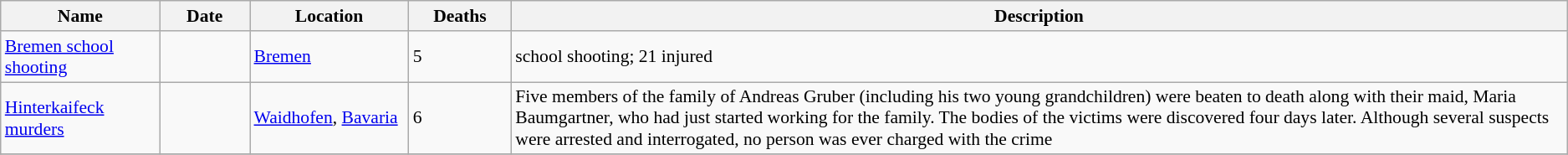<table class="sortable wikitable" style="font-size:90%;">
<tr>
<th style="width:120px;">Name</th>
<th style="width:65px;">Date</th>
<th style="width:120px;">Location</th>
<th style="width:75px;">Deaths</th>
<th class="unsortable">Description</th>
</tr>
<tr>
<td><a href='#'>Bremen school shooting</a></td>
<td></td>
<td><a href='#'>Bremen</a></td>
<td>5</td>
<td>school shooting; 21 injured</td>
</tr>
<tr>
<td><a href='#'>Hinterkaifeck murders</a></td>
<td></td>
<td><a href='#'>Waidhofen</a>, <a href='#'>Bavaria</a></td>
<td>6</td>
<td>Five members of the family of Andreas Gruber (including his two young grandchildren) were beaten to death along with their maid, Maria Baumgartner, who had just started working for the family. The bodies of the victims were discovered four days later. Although several suspects were arrested and interrogated, no person was ever charged with the crime</td>
</tr>
<tr>
</tr>
</table>
